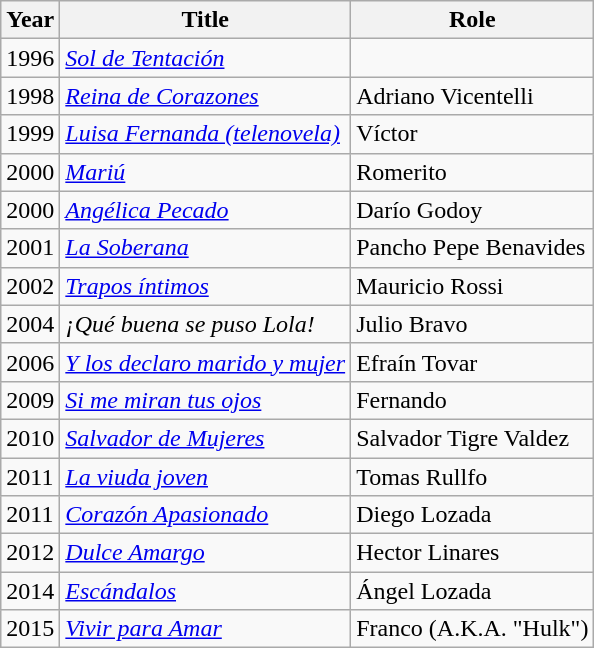<table class="wikitable sortable">
<tr>
<th>Year</th>
<th>Title</th>
<th>Role</th>
</tr>
<tr>
<td>1996</td>
<td><em><a href='#'>Sol de Tentación</a></em></td>
<td></td>
</tr>
<tr>
<td>1998</td>
<td><em><a href='#'>Reina de Corazones</a></em></td>
<td>Adriano Vicentelli</td>
</tr>
<tr>
<td>1999</td>
<td><em><a href='#'>Luisa Fernanda (telenovela)</a></em></td>
<td>Víctor</td>
</tr>
<tr>
<td>2000</td>
<td><em><a href='#'>Mariú</a></em></td>
<td>Romerito</td>
</tr>
<tr>
<td>2000</td>
<td><em><a href='#'>Angélica Pecado</a></em></td>
<td>Darío Godoy</td>
</tr>
<tr>
<td>2001</td>
<td><em><a href='#'>La Soberana</a></em></td>
<td>Pancho Pepe Benavides</td>
</tr>
<tr>
<td>2002</td>
<td><em><a href='#'>Trapos íntimos</a></em></td>
<td>Mauricio Rossi</td>
</tr>
<tr>
<td>2004</td>
<td><em>¡Qué buena se puso Lola!</em></td>
<td>Julio Bravo</td>
</tr>
<tr>
<td>2006</td>
<td><em><a href='#'>Y los declaro marido y mujer</a></em></td>
<td>Efraín Tovar</td>
</tr>
<tr>
<td>2009</td>
<td><em><a href='#'>Si me miran tus ojos</a></em></td>
<td>Fernando</td>
</tr>
<tr>
<td>2010</td>
<td><em><a href='#'>Salvador de Mujeres</a></em></td>
<td>Salvador Tigre Valdez</td>
</tr>
<tr>
<td>2011</td>
<td><em><a href='#'>La viuda joven</a></em></td>
<td>Tomas Rullfo</td>
</tr>
<tr>
<td>2011</td>
<td><em><a href='#'>Corazón Apasionado</a></em></td>
<td>Diego Lozada</td>
</tr>
<tr>
<td>2012</td>
<td><em><a href='#'>Dulce Amargo</a></em></td>
<td>Hector Linares</td>
</tr>
<tr>
<td>2014</td>
<td><em><a href='#'>Escándalos</a></em></td>
<td>Ángel Lozada</td>
</tr>
<tr>
<td>2015</td>
<td><em><a href='#'>Vivir para Amar</a></em></td>
<td>Franco (A.K.A. "Hulk")</td>
</tr>
</table>
